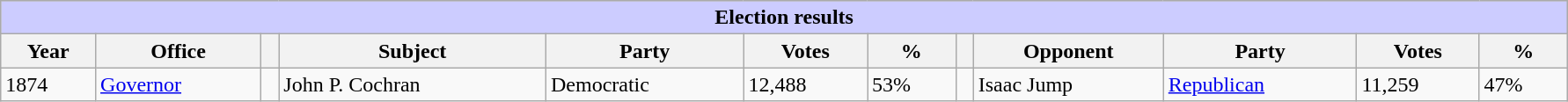<table class=wikitable style="width: 94%" style="text-align: center;" align="center">
<tr bgcolor=#cccccc>
<th colspan=12 style="background: #ccccff;">Election results</th>
</tr>
<tr>
<th><strong>Year</strong></th>
<th><strong>Office</strong></th>
<th></th>
<th><strong>Subject</strong></th>
<th><strong>Party</strong></th>
<th><strong>Votes</strong></th>
<th><strong>%</strong></th>
<th></th>
<th><strong>Opponent</strong></th>
<th><strong>Party</strong></th>
<th><strong>Votes</strong></th>
<th><strong>%</strong></th>
</tr>
<tr>
<td>1874</td>
<td><a href='#'>Governor</a></td>
<td></td>
<td>John P. Cochran</td>
<td>Democratic</td>
<td>12,488</td>
<td>53%</td>
<td></td>
<td>Isaac Jump</td>
<td><a href='#'>Republican</a></td>
<td>11,259</td>
<td>47%</td>
</tr>
</table>
